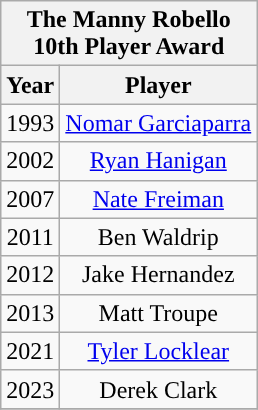<table class="wikitable" style="display: inline-table; margin-right: 20px; text-align:center">
<tr>
<th scope="col" colspan="2" style="width: 145px;">The Manny Robello 10th Player Award</th>
</tr>
<tr>
<th scope="col">Year</th>
<th scope="col">Player</th>
</tr>
<tr>
<td>1993</td>
<td><a href='#'>Nomar Garciaparra</a></td>
</tr>
<tr>
<td>2002</td>
<td><a href='#'>Ryan Hanigan</a></td>
</tr>
<tr>
<td>2007</td>
<td><a href='#'>Nate Freiman</a></td>
</tr>
<tr>
<td>2011</td>
<td>Ben Waldrip</td>
</tr>
<tr>
<td>2012</td>
<td>Jake Hernandez</td>
</tr>
<tr>
<td>2013</td>
<td>Matt Troupe</td>
</tr>
<tr>
<td>2021</td>
<td><a href='#'>Tyler Locklear</a></td>
</tr>
<tr>
<td>2023</td>
<td>Derek Clark</td>
</tr>
<tr>
</tr>
</table>
